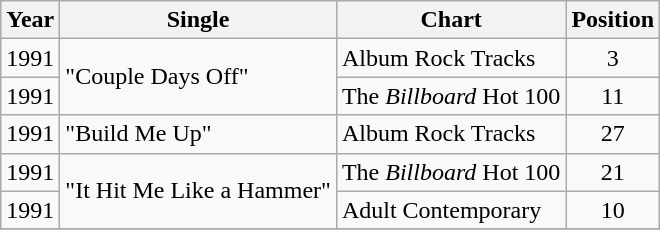<table class="wikitable">
<tr>
<th>Year</th>
<th>Single</th>
<th>Chart</th>
<th>Position</th>
</tr>
<tr>
<td>1991</td>
<td rowspan=2>"Couple Days Off"</td>
<td>Album Rock Tracks</td>
<td align="center">3</td>
</tr>
<tr>
<td>1991</td>
<td>The <em>Billboard</em> Hot 100</td>
<td align="center">11</td>
</tr>
<tr>
<td>1991</td>
<td>"Build Me Up"</td>
<td>Album Rock Tracks</td>
<td align="center">27</td>
</tr>
<tr>
<td>1991</td>
<td rowspan=2>"It Hit Me Like a Hammer"</td>
<td>The <em>Billboard</em> Hot 100</td>
<td align="center">21</td>
</tr>
<tr>
<td>1991</td>
<td>Adult Contemporary</td>
<td align="center">10</td>
</tr>
<tr>
</tr>
</table>
